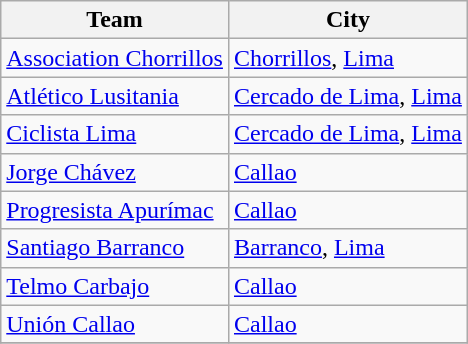<table class="wikitable sortable">
<tr>
<th>Team</th>
<th>City</th>
</tr>
<tr>
<td><a href='#'>Association Chorrillos</a></td>
<td><a href='#'>Chorrillos</a>, <a href='#'>Lima</a></td>
</tr>
<tr>
<td><a href='#'>Atlético Lusitania</a></td>
<td><a href='#'>Cercado de Lima</a>, <a href='#'>Lima</a></td>
</tr>
<tr>
<td><a href='#'>Ciclista Lima</a></td>
<td><a href='#'>Cercado de Lima</a>, <a href='#'>Lima</a></td>
</tr>
<tr>
<td><a href='#'>Jorge Chávez</a></td>
<td><a href='#'>Callao</a></td>
</tr>
<tr>
<td><a href='#'>Progresista Apurímac</a></td>
<td><a href='#'>Callao</a></td>
</tr>
<tr>
<td><a href='#'>Santiago Barranco</a></td>
<td><a href='#'>Barranco</a>, <a href='#'>Lima</a></td>
</tr>
<tr>
<td><a href='#'>Telmo Carbajo</a></td>
<td><a href='#'>Callao</a></td>
</tr>
<tr>
<td><a href='#'>Unión Callao</a></td>
<td><a href='#'>Callao</a></td>
</tr>
<tr>
</tr>
</table>
